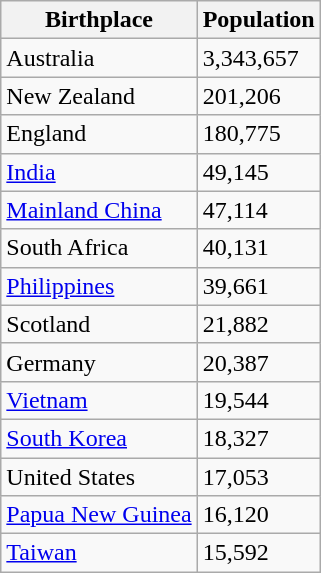<table class="wikitable" style="float:right;">
<tr>
<th>Birthplace</th>
<th>Population</th>
</tr>
<tr>
<td>Australia</td>
<td>3,343,657</td>
</tr>
<tr>
<td>New Zealand</td>
<td>201,206</td>
</tr>
<tr>
<td>England</td>
<td>180,775 </td>
</tr>
<tr>
<td><a href='#'>India</a></td>
<td>49,145</td>
</tr>
<tr>
<td><a href='#'>Mainland China</a></td>
<td>47,114 </td>
</tr>
<tr>
<td>South Africa</td>
<td>40,131</td>
</tr>
<tr>
<td><a href='#'>Philippines</a></td>
<td>39,661</td>
</tr>
<tr>
<td>Scotland</td>
<td>21,882 </td>
</tr>
<tr>
<td>Germany</td>
<td>20,387</td>
</tr>
<tr>
<td><a href='#'>Vietnam</a></td>
<td>19,544</td>
</tr>
<tr>
<td><a href='#'>South Korea</a></td>
<td>18,327</td>
</tr>
<tr>
<td>United States</td>
<td>17,053</td>
</tr>
<tr>
<td><a href='#'>Papua New Guinea</a></td>
<td>16,120</td>
</tr>
<tr>
<td><a href='#'>Taiwan</a></td>
<td>15,592</td>
</tr>
</table>
